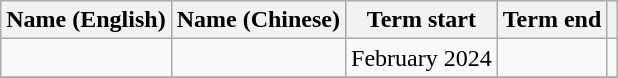<table class="wikitable">
<tr>
<th>Name (English)</th>
<th>Name (Chinese)</th>
<th>Term start</th>
<th>Term end</th>
<th></th>
</tr>
<tr>
<td></td>
<td></td>
<td>February 2024</td>
<td></td>
<td></td>
</tr>
<tr>
</tr>
</table>
